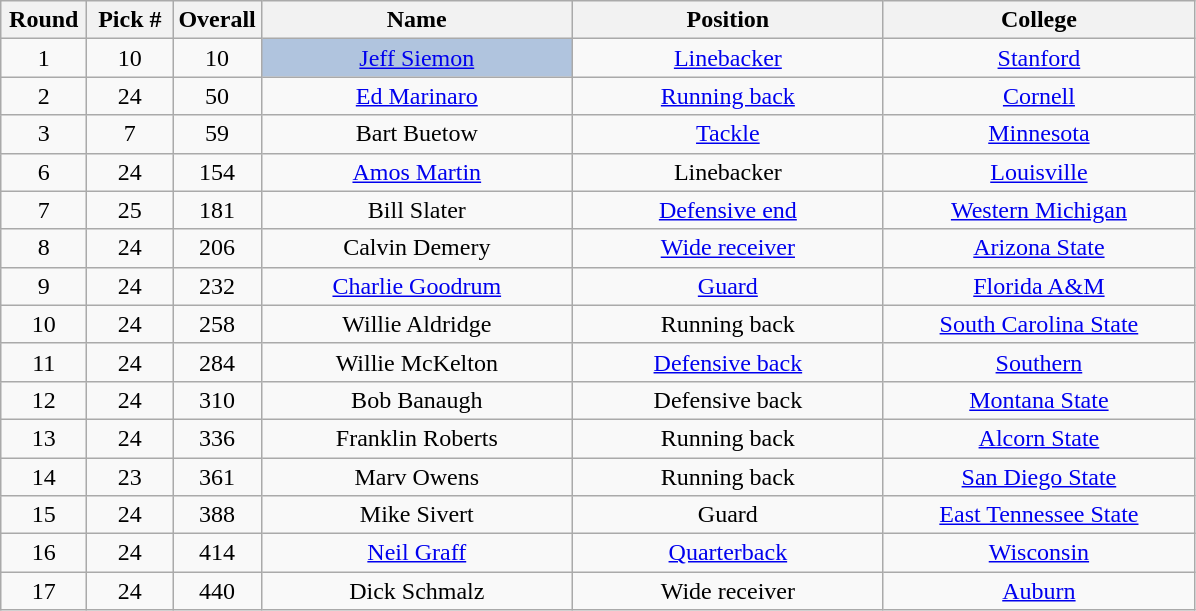<table class="wikitable sortable" style="text-align:center">
<tr>
<th width=50px>Round</th>
<th width=50px>Pick #</th>
<th width=50px>Overall</th>
<th width=200px>Name</th>
<th width=200px>Position</th>
<th width=200px>College</th>
</tr>
<tr>
<td>1</td>
<td>10</td>
<td>10</td>
<td bgcolor=lightsteelblue><a href='#'>Jeff Siemon</a></td>
<td><a href='#'>Linebacker</a></td>
<td><a href='#'>Stanford</a></td>
</tr>
<tr>
<td>2</td>
<td>24</td>
<td>50</td>
<td><a href='#'>Ed Marinaro</a></td>
<td><a href='#'>Running back</a></td>
<td><a href='#'>Cornell</a></td>
</tr>
<tr>
<td>3</td>
<td>7</td>
<td>59</td>
<td>Bart Buetow</td>
<td><a href='#'>Tackle</a></td>
<td><a href='#'>Minnesota</a></td>
</tr>
<tr>
<td>6</td>
<td>24</td>
<td>154</td>
<td><a href='#'>Amos Martin</a></td>
<td>Linebacker</td>
<td><a href='#'>Louisville</a></td>
</tr>
<tr>
<td>7</td>
<td>25</td>
<td>181</td>
<td>Bill Slater</td>
<td><a href='#'>Defensive end</a></td>
<td><a href='#'>Western Michigan</a></td>
</tr>
<tr>
<td>8</td>
<td>24</td>
<td>206</td>
<td>Calvin Demery</td>
<td><a href='#'>Wide receiver</a></td>
<td><a href='#'>Arizona State</a></td>
</tr>
<tr>
<td>9</td>
<td>24</td>
<td>232</td>
<td><a href='#'>Charlie Goodrum</a></td>
<td><a href='#'>Guard</a></td>
<td><a href='#'>Florida A&M</a></td>
</tr>
<tr>
<td>10</td>
<td>24</td>
<td>258</td>
<td>Willie Aldridge</td>
<td>Running back</td>
<td><a href='#'>South Carolina State</a></td>
</tr>
<tr>
<td>11</td>
<td>24</td>
<td>284</td>
<td>Willie McKelton</td>
<td><a href='#'>Defensive back</a></td>
<td><a href='#'>Southern</a></td>
</tr>
<tr>
<td>12</td>
<td>24</td>
<td>310</td>
<td>Bob Banaugh</td>
<td>Defensive back</td>
<td><a href='#'>Montana State</a></td>
</tr>
<tr>
<td>13</td>
<td>24</td>
<td>336</td>
<td>Franklin Roberts</td>
<td>Running back</td>
<td><a href='#'>Alcorn State</a></td>
</tr>
<tr>
<td>14</td>
<td>23</td>
<td>361</td>
<td>Marv Owens</td>
<td>Running back</td>
<td><a href='#'>San Diego State</a></td>
</tr>
<tr>
<td>15</td>
<td>24</td>
<td>388</td>
<td>Mike Sivert</td>
<td>Guard</td>
<td><a href='#'>East Tennessee State</a></td>
</tr>
<tr>
<td>16</td>
<td>24</td>
<td>414</td>
<td><a href='#'>Neil Graff</a></td>
<td><a href='#'>Quarterback</a></td>
<td><a href='#'>Wisconsin</a></td>
</tr>
<tr>
<td>17</td>
<td>24</td>
<td>440</td>
<td>Dick Schmalz</td>
<td>Wide receiver</td>
<td><a href='#'>Auburn</a></td>
</tr>
</table>
